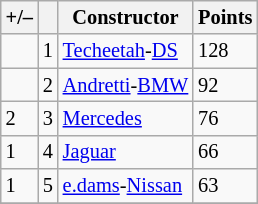<table class="wikitable" style="font-size: 85%">
<tr>
<th scope="col">+/–</th>
<th scope="col"></th>
<th scope="col">Constructor</th>
<th scope="col">Points</th>
</tr>
<tr>
<td align="left"></td>
<td align="center">1</td>
<td> <a href='#'>Techeetah</a>-<a href='#'>DS</a></td>
<td align="left">128</td>
</tr>
<tr>
<td align="left"></td>
<td align="center">2</td>
<td> <a href='#'>Andretti</a>-<a href='#'>BMW</a></td>
<td align="left">92</td>
</tr>
<tr>
<td align="left"> 2</td>
<td align="center">3</td>
<td> <a href='#'>Mercedes</a></td>
<td align="left">76</td>
</tr>
<tr>
<td align="left"> 1</td>
<td align="center">4</td>
<td> <a href='#'>Jaguar</a></td>
<td align="left">66</td>
</tr>
<tr>
<td align="left"> 1</td>
<td align="center">5</td>
<td> <a href='#'>e.dams</a>-<a href='#'>Nissan</a></td>
<td align="left">63</td>
</tr>
<tr>
</tr>
</table>
